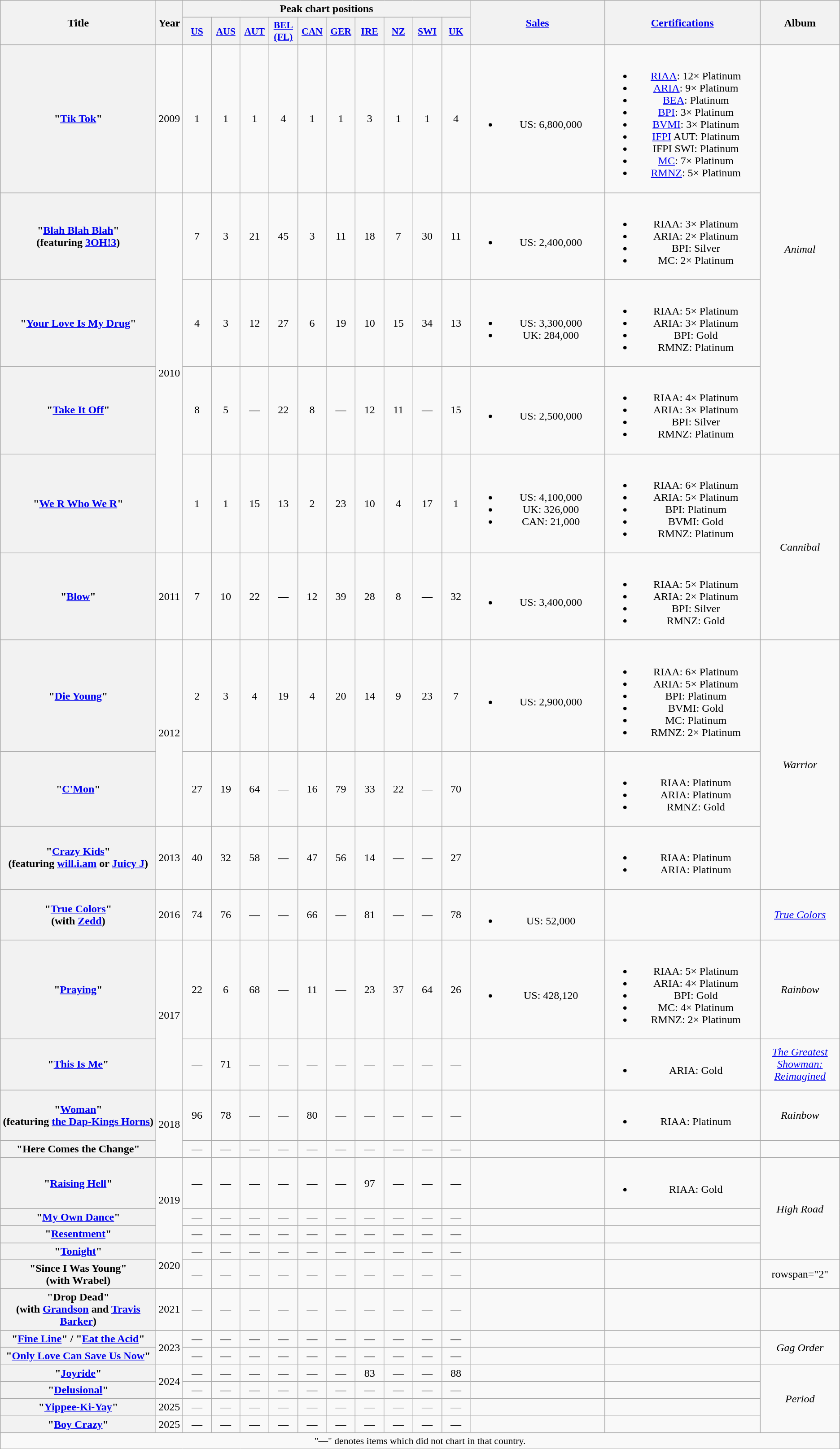<table class="wikitable plainrowheaders" style="text-align:center;">
<tr>
<th scope="col" rowspan="2" style="width:14em;">Title</th>
<th scope="col" rowspan="2" style="width:1em;">Year</th>
<th scope="col" colspan="10">Peak chart positions</th>
<th scope="col" rowspan="2" style="width:12em;"><a href='#'>Sales</a></th>
<th scope="col" rowspan="2" style="width:14em;"><a href='#'>Certifications</a></th>
<th scope="col" rowspan="2">Album</th>
</tr>
<tr>
<th scope="col" style="width:2.5em;font-size:90%;"><a href='#'>US</a><br></th>
<th scope="col" style="width:2.5em;font-size:90%;"><a href='#'>AUS</a><br></th>
<th scope="col" style="width:2.5em;font-size:90%;"><a href='#'>AUT</a><br></th>
<th scope="col" style="width:2.5em;font-size:90%;"><a href='#'>BEL<br>(FL)</a><br></th>
<th scope="col" style="width:2.5em;font-size:90%;"><a href='#'>CAN</a><br></th>
<th scope="col" style="width:2.5em;font-size:90%;"><a href='#'>GER</a><br></th>
<th scope="col" style="width:2.5em;font-size:90%;"><a href='#'>IRE</a><br></th>
<th scope="col" style="width:2.5em;font-size:90%;"><a href='#'>NZ</a><br></th>
<th scope="col" style="width:2.5em;font-size:90%;"><a href='#'>SWI</a><br></th>
<th scope="col" style="width:2.5em;font-size:90%;"><a href='#'>UK</a><br></th>
</tr>
<tr>
<th scope="row">"<a href='#'>Tik Tok</a>"</th>
<td>2009</td>
<td>1</td>
<td>1</td>
<td>1</td>
<td>4</td>
<td>1</td>
<td>1</td>
<td>3</td>
<td>1</td>
<td>1</td>
<td>4</td>
<td><br><ul><li>US: 6,800,000</li></ul></td>
<td><br><ul><li><a href='#'>RIAA</a>: 12× Platinum</li><li><a href='#'>ARIA</a>: 9× Platinum</li><li><a href='#'>BEA</a>: Platinum</li><li><a href='#'>BPI</a>: 3× Platinum</li><li><a href='#'>BVMI</a>: 3× Platinum</li><li><a href='#'>IFPI</a> AUT: Platinum</li><li>IFPI SWI: Platinum</li><li><a href='#'>MC</a>: 7× Platinum</li><li><a href='#'>RMNZ</a>: 5× Platinum</li></ul></td>
<td rowspan="4"><em>Animal</em></td>
</tr>
<tr>
<th scope="row">"<a href='#'>Blah Blah Blah</a>"<br><span>(featuring <a href='#'>3OH!3</a>)</span></th>
<td rowspan="4">2010</td>
<td>7</td>
<td>3</td>
<td>21</td>
<td>45</td>
<td>3</td>
<td>11</td>
<td>18</td>
<td>7</td>
<td>30</td>
<td>11</td>
<td><br><ul><li>US: 2,400,000</li></ul></td>
<td><br><ul><li>RIAA: 3× Platinum</li><li>ARIA: 2× Platinum</li><li>BPI: Silver</li><li>MC: 2× Platinum</li></ul></td>
</tr>
<tr>
<th scope="row">"<a href='#'>Your Love Is My Drug</a>"</th>
<td>4</td>
<td>3</td>
<td>12</td>
<td>27</td>
<td>6</td>
<td>19</td>
<td>10</td>
<td>15</td>
<td>34</td>
<td>13</td>
<td><br><ul><li>US: 3,300,000</li><li>UK: 284,000</li></ul></td>
<td><br><ul><li>RIAA: 5× Platinum</li><li>ARIA: 3× Platinum</li><li>BPI: Gold</li><li>RMNZ: Platinum</li></ul></td>
</tr>
<tr>
<th scope="row">"<a href='#'>Take It Off</a>"</th>
<td>8</td>
<td>5</td>
<td>—</td>
<td>22</td>
<td>8</td>
<td>—</td>
<td>12</td>
<td>11</td>
<td>—</td>
<td>15</td>
<td><br><ul><li>US: 2,500,000</li></ul></td>
<td><br><ul><li>RIAA: 4× Platinum</li><li>ARIA: 3× Platinum</li><li>BPI: Silver</li><li>RMNZ: Platinum</li></ul></td>
</tr>
<tr>
<th scope="row">"<a href='#'>We R Who We R</a>"</th>
<td>1</td>
<td>1</td>
<td>15</td>
<td>13</td>
<td>2</td>
<td>23</td>
<td>10</td>
<td>4</td>
<td>17</td>
<td>1</td>
<td><br><ul><li>US: 4,100,000</li><li>UK: 326,000</li><li>CAN: 21,000</li></ul></td>
<td><br><ul><li>RIAA: 6× Platinum</li><li>ARIA: 5× Platinum</li><li>BPI: Platinum</li><li>BVMI: Gold</li><li>RMNZ: Platinum</li></ul></td>
<td rowspan="2"><em>Cannibal</em></td>
</tr>
<tr>
<th scope="row">"<a href='#'>Blow</a>"</th>
<td>2011</td>
<td>7</td>
<td>10</td>
<td>22</td>
<td>—</td>
<td>12</td>
<td>39</td>
<td>28</td>
<td>8</td>
<td>—</td>
<td>32</td>
<td><br><ul><li>US: 3,400,000</li></ul></td>
<td><br><ul><li>RIAA: 5× Platinum</li><li>ARIA: 2× Platinum</li><li>BPI: Silver</li><li>RMNZ: Gold</li></ul></td>
</tr>
<tr>
<th scope="row">"<a href='#'>Die Young</a>"</th>
<td rowspan="2">2012</td>
<td>2</td>
<td>3</td>
<td>4</td>
<td>19</td>
<td>4</td>
<td>20</td>
<td>14</td>
<td>9</td>
<td>23</td>
<td>7</td>
<td><br><ul><li>US: 2,900,000</li></ul></td>
<td><br><ul><li>RIAA: 6× Platinum</li><li>ARIA: 5× Platinum</li><li>BPI: Platinum</li><li>BVMI: Gold</li><li>MC: Platinum</li><li>RMNZ: 2× Platinum</li></ul></td>
<td rowspan="3"><em>Warrior</em></td>
</tr>
<tr>
<th scope="row">"<a href='#'>C'Mon</a>"</th>
<td>27</td>
<td>19</td>
<td>64</td>
<td>—</td>
<td>16</td>
<td>79</td>
<td>33</td>
<td>22</td>
<td>—</td>
<td>70</td>
<td></td>
<td><br><ul><li>RIAA: Platinum</li><li>ARIA: Platinum</li><li>RMNZ: Gold</li></ul></td>
</tr>
<tr>
<th scope="row">"<a href='#'>Crazy Kids</a>"<br><span>(featuring <a href='#'>will.i.am</a> or <a href='#'>Juicy J</a>)</span></th>
<td>2013</td>
<td>40</td>
<td>32</td>
<td>58</td>
<td>—</td>
<td>47</td>
<td>56</td>
<td>14</td>
<td>—</td>
<td>—</td>
<td>27</td>
<td></td>
<td><br><ul><li>RIAA: Platinum</li><li>ARIA: Platinum</li></ul></td>
</tr>
<tr>
<th scope="row">"<a href='#'>True Colors</a>"<br><span>(with <a href='#'>Zedd</a>)</span></th>
<td>2016</td>
<td>74</td>
<td>76</td>
<td>—</td>
<td>—</td>
<td>66</td>
<td>—</td>
<td>81</td>
<td>—</td>
<td>—</td>
<td>78</td>
<td><br><ul><li>US: 52,000</li></ul></td>
<td></td>
<td><em><a href='#'>True Colors</a></em></td>
</tr>
<tr>
<th scope="row">"<a href='#'>Praying</a>"</th>
<td rowspan="2">2017</td>
<td>22</td>
<td>6</td>
<td>68</td>
<td>—</td>
<td>11</td>
<td>—</td>
<td>23</td>
<td>37</td>
<td>64</td>
<td>26</td>
<td><br><ul><li>US: 428,120</li></ul></td>
<td><br><ul><li>RIAA: 5× Platinum</li><li>ARIA: 4× Platinum</li><li>BPI: Gold</li><li>MC: 4× Platinum</li><li>RMNZ: 2× Platinum</li></ul></td>
<td><em>Rainbow</em></td>
</tr>
<tr>
<th scope="row">"<a href='#'>This Is Me</a>"</th>
<td>—</td>
<td>71</td>
<td>—</td>
<td>—</td>
<td>—</td>
<td>—</td>
<td>—</td>
<td>—</td>
<td>—</td>
<td>—</td>
<td></td>
<td><br><ul><li>ARIA: Gold</li></ul></td>
<td><em><a href='#'>The Greatest Showman: Reimagined</a></em></td>
</tr>
<tr>
<th scope="row">"<a href='#'>Woman</a>"<br><span>(featuring <a href='#'>the Dap-Kings Horns</a>)</span></th>
<td rowspan="2">2018</td>
<td>96</td>
<td>78</td>
<td>—</td>
<td>—</td>
<td>80</td>
<td>—</td>
<td>—</td>
<td>—</td>
<td>—</td>
<td>—</td>
<td></td>
<td><br><ul><li>RIAA: Platinum</li></ul></td>
<td><em>Rainbow</em></td>
</tr>
<tr>
<th scope="row">"Here Comes the Change"</th>
<td>—</td>
<td>—</td>
<td>—</td>
<td>—</td>
<td>—</td>
<td>—</td>
<td>—</td>
<td>—</td>
<td>—</td>
<td>—</td>
<td></td>
<td></td>
<td></td>
</tr>
<tr>
<th scope="row">"<a href='#'>Raising Hell</a>"<br></th>
<td rowspan="3">2019</td>
<td>—</td>
<td>—</td>
<td>—</td>
<td>—</td>
<td>—</td>
<td>—</td>
<td>97</td>
<td>—</td>
<td>—</td>
<td>—</td>
<td></td>
<td><br><ul><li>RIAA: Gold</li></ul></td>
<td rowspan="4"><em>High Road</em></td>
</tr>
<tr>
<th scope="row">"<a href='#'>My Own Dance</a>"</th>
<td>—</td>
<td>—</td>
<td>—</td>
<td>—</td>
<td>—</td>
<td>—</td>
<td>—</td>
<td>—</td>
<td>—</td>
<td>—</td>
<td></td>
<td></td>
</tr>
<tr>
<th scope="row">"<a href='#'>Resentment</a>"<br></th>
<td>—</td>
<td>—</td>
<td>—</td>
<td>—</td>
<td>—</td>
<td>—</td>
<td>—</td>
<td>—</td>
<td>—</td>
<td>—</td>
<td></td>
<td></td>
</tr>
<tr>
<th scope="row">"<a href='#'>Tonight</a>"</th>
<td rowspan="2">2020</td>
<td>—</td>
<td>—</td>
<td>—</td>
<td>—</td>
<td>—</td>
<td>—</td>
<td>—</td>
<td>—</td>
<td>—</td>
<td>—</td>
<td></td>
<td></td>
</tr>
<tr>
<th scope="row">"Since I Was Young"<br><span>(with Wrabel)</span></th>
<td>—</td>
<td>—</td>
<td>—</td>
<td>—</td>
<td>—</td>
<td>—</td>
<td>—</td>
<td>—</td>
<td>—</td>
<td>—</td>
<td></td>
<td></td>
<td>rowspan="2" </td>
</tr>
<tr>
<th scope="row">"Drop Dead"<br><span>(with <a href='#'>Grandson</a> and <a href='#'>Travis Barker</a>)</span></th>
<td>2021</td>
<td>—</td>
<td>—</td>
<td>—</td>
<td>—</td>
<td>—</td>
<td>—</td>
<td>—</td>
<td>—</td>
<td>—</td>
<td>—</td>
<td></td>
<td></td>
</tr>
<tr>
<th scope="row">"<a href='#'>Fine Line</a>" / "<a href='#'>Eat the Acid</a>"</th>
<td rowspan="2">2023</td>
<td>—</td>
<td>—</td>
<td>—</td>
<td>—</td>
<td>—</td>
<td>—</td>
<td>—</td>
<td>—</td>
<td>—</td>
<td>—</td>
<td></td>
<td></td>
<td rowspan="2"><em>Gag Order</em></td>
</tr>
<tr>
<th scope="row">"<a href='#'>Only Love Can Save Us Now</a>"</th>
<td>—</td>
<td>—</td>
<td>—</td>
<td>—</td>
<td>—</td>
<td>—</td>
<td>—</td>
<td>—</td>
<td>—</td>
<td>—</td>
<td></td>
<td></td>
</tr>
<tr>
<th scope="row">"<a href='#'>Joyride</a>"</th>
<td rowspan="2">2024</td>
<td>—</td>
<td>—</td>
<td>—</td>
<td>—</td>
<td>—</td>
<td>—</td>
<td>83</td>
<td>—</td>
<td>—</td>
<td>88</td>
<td></td>
<td></td>
<td rowspan="4"><em>Period</em></td>
</tr>
<tr>
<th scope="row">"<a href='#'>Delusional</a>"</th>
<td>—</td>
<td>—</td>
<td>—</td>
<td>—</td>
<td>—</td>
<td>—</td>
<td>—</td>
<td>—</td>
<td>—</td>
<td>—</td>
<td></td>
<td></td>
</tr>
<tr>
<th scope="row">"<a href='#'>Yippee-Ki-Yay</a>"<br></th>
<td>2025</td>
<td>—</td>
<td>—</td>
<td>—</td>
<td>—</td>
<td>—</td>
<td>—</td>
<td>—</td>
<td>—</td>
<td>—</td>
<td>—</td>
<td></td>
<td></td>
</tr>
<tr>
<th scope="row">"<a href='#'>Boy Crazy</a>"</th>
<td>2025</td>
<td>—</td>
<td>—</td>
<td>—</td>
<td>—</td>
<td>—</td>
<td>—</td>
<td>—</td>
<td>—</td>
<td>—</td>
<td>—</td>
<td></td>
<td></td>
</tr>
<tr>
<td colspan="15" style="font-size:90%">"—" denotes items which did not chart in that country.</td>
</tr>
</table>
